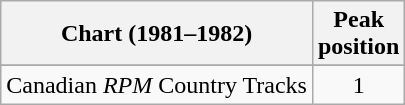<table class="wikitable sortable">
<tr>
<th align="left">Chart (1981–1982)</th>
<th align="center">Peak<br>position</th>
</tr>
<tr>
</tr>
<tr>
</tr>
<tr>
</tr>
<tr>
<td align="left">Canadian <em>RPM</em> Country Tracks</td>
<td align="center">1</td>
</tr>
</table>
